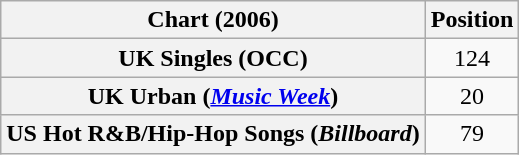<table class="wikitable sortable plainrowheaders" style="text-align:center">
<tr>
<th scope="col">Chart (2006)</th>
<th scope="col">Position</th>
</tr>
<tr>
<th scope="row">UK Singles (OCC)</th>
<td>124</td>
</tr>
<tr>
<th scope="row">UK Urban (<em><a href='#'>Music Week</a></em>)</th>
<td>20</td>
</tr>
<tr>
<th scope="row">US Hot R&B/Hip-Hop Songs (<em>Billboard</em>)</th>
<td>79</td>
</tr>
</table>
